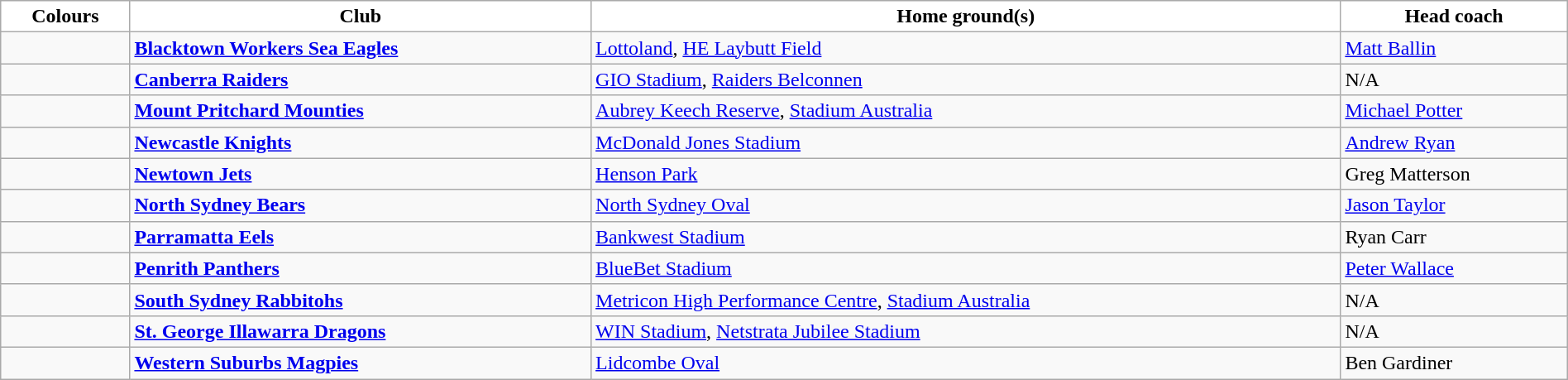<table class="wikitable" style="width:100%; text-align:left">
<tr>
<th style="background:white">Colours</th>
<th style="background:white">Club</th>
<th style="background:white">Home ground(s)</th>
<th style="background:white">Head coach</th>
</tr>
<tr>
<td></td>
<td><a href='#'><strong>Blacktown Workers Sea Eagles</strong></a></td>
<td><a href='#'>Lottoland</a>, <a href='#'>HE Laybutt Field</a></td>
<td><a href='#'>Matt Ballin</a></td>
</tr>
<tr>
<td></td>
<td><strong><a href='#'>Canberra Raiders</a></strong></td>
<td><a href='#'>GIO Stadium</a>, <a href='#'>Raiders Belconnen</a></td>
<td>N/A</td>
</tr>
<tr>
<td></td>
<td><strong><a href='#'>Mount Pritchard Mounties</a></strong></td>
<td><a href='#'>Aubrey Keech Reserve</a>, <a href='#'>Stadium Australia</a></td>
<td><a href='#'>Michael Potter</a></td>
</tr>
<tr>
<td></td>
<td><strong><a href='#'>Newcastle Knights</a></strong></td>
<td><a href='#'>McDonald Jones Stadium</a></td>
<td><a href='#'>Andrew Ryan</a></td>
</tr>
<tr>
<td></td>
<td><strong><a href='#'>Newtown Jets</a></strong></td>
<td><a href='#'>Henson Park</a></td>
<td>Greg Matterson</td>
</tr>
<tr>
<td></td>
<td><strong><a href='#'>North Sydney Bears</a></strong></td>
<td><a href='#'>North Sydney Oval</a></td>
<td><a href='#'>Jason Taylor</a></td>
</tr>
<tr>
<td></td>
<td><strong><a href='#'>Parramatta Eels</a></strong></td>
<td><a href='#'>Bankwest Stadium</a></td>
<td>Ryan Carr</td>
</tr>
<tr>
<td></td>
<td><strong><a href='#'>Penrith Panthers</a></strong></td>
<td><a href='#'>BlueBet Stadium</a></td>
<td><a href='#'>Peter Wallace</a></td>
</tr>
<tr>
<td></td>
<td><strong><a href='#'>South Sydney Rabbitohs</a></strong></td>
<td><a href='#'>Metricon High Performance Centre</a>, <a href='#'>Stadium Australia</a></td>
<td>N/A</td>
</tr>
<tr>
<td></td>
<td><strong><a href='#'>St. George Illawarra Dragons</a></strong></td>
<td><a href='#'>WIN Stadium</a>, <a href='#'>Netstrata Jubilee Stadium</a></td>
<td>N/A</td>
</tr>
<tr>
<td></td>
<td><strong><a href='#'>Western Suburbs Magpies</a></strong></td>
<td><a href='#'>Lidcombe Oval</a></td>
<td>Ben Gardiner</td>
</tr>
</table>
